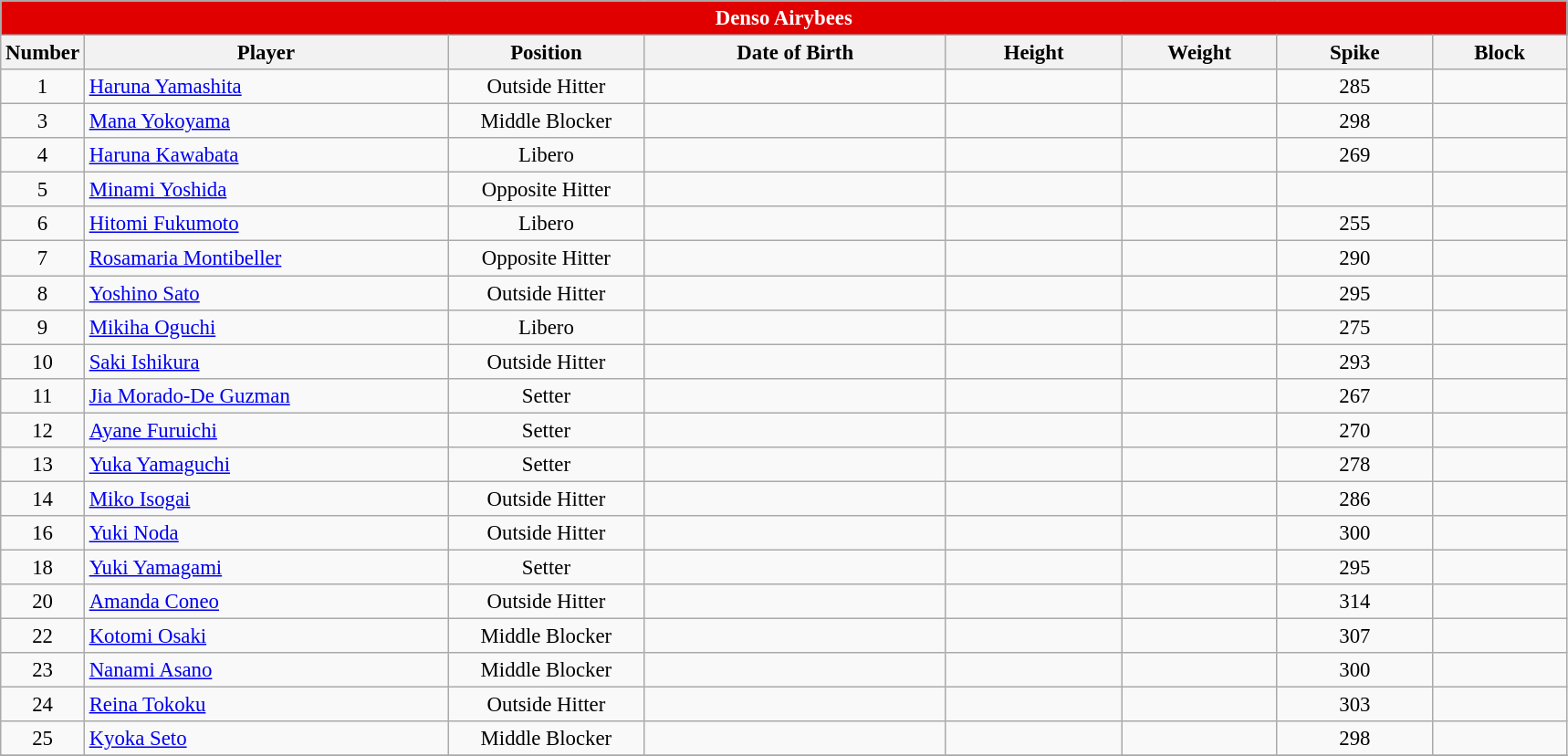<table class="wikitable sortable" style="font-size:95%; text-align:left;">
<tr>
<th colspan="8" style= "background:#E00000; color:#FFFFFF; text-align: center"><strong>Denso Airybees</strong></th>
</tr>
<tr style="background:#FFFFFF;">
<th style= "align=center; width:1em;">Number</th>
<th style= "align=center;width:17em;">Player</th>
<th style= "align=center; width:9em;">Position</th>
<th style= "align=center; width:14em;">Date of Birth</th>
<th style= "align=center; width:8em;">Height</th>
<th style= "align=center; width:7em;">Weight</th>
<th style= "align=center; width:7em;">Spike</th>
<th style= "align=center; width:6em;">Block</th>
</tr>
<tr>
<td align=center>1</td>
<td align=left> <a href='#'>Haruna Yamashita</a></td>
<td align=center>Outside Hitter</td>
<td align=right></td>
<td align=center></td>
<td align=center></td>
<td align=center>285</td>
</tr>
<tr>
<td align=center>3</td>
<td align=left> <a href='#'>Mana Yokoyama</a></td>
<td align=center>Middle Blocker</td>
<td align=right></td>
<td align=center></td>
<td align=center></td>
<td align=center>298</td>
<td align=center></td>
</tr>
<tr>
<td align=center>4</td>
<td align=left> <a href='#'>Haruna Kawabata</a></td>
<td align=center>Libero</td>
<td align=right></td>
<td align=center></td>
<td align=center></td>
<td align=center>269</td>
<td align=center></td>
</tr>
<tr>
<td align=center>5</td>
<td align=left> <a href='#'>Minami Yoshida</a></td>
<td align=center>Opposite Hitter</td>
<td align=right></td>
<td align=center></td>
<td align=center></td>
<td align=center></td>
<td align=center></td>
</tr>
<tr>
<td align=center>6</td>
<td align=left> <a href='#'>Hitomi Fukumoto</a></td>
<td align=center>Libero</td>
<td align=right></td>
<td align=center></td>
<td align=center></td>
<td align=center>255</td>
<td align=center></td>
</tr>
<tr>
<td align=center>7</td>
<td align=left> <a href='#'>Rosamaria Montibeller</a></td>
<td align=center>Opposite Hitter</td>
<td align=right></td>
<td align=center></td>
<td align=center></td>
<td align=center>290</td>
<td align=center></td>
</tr>
<tr>
<td align=center>8</td>
<td align=left> <a href='#'>Yoshino Sato</a></td>
<td align=center>Outside Hitter</td>
<td align=right></td>
<td align=center></td>
<td align=center></td>
<td align=center>295</td>
<td align=center></td>
</tr>
<tr>
<td align=center>9</td>
<td align=left> <a href='#'>Mikiha Oguchi</a></td>
<td align=center>Libero</td>
<td align=right></td>
<td align=center></td>
<td align=center></td>
<td align=center>275</td>
<td align=center></td>
</tr>
<tr>
<td align=center>10</td>
<td align=left> <a href='#'>Saki Ishikura</a></td>
<td align=center>Outside Hitter</td>
<td align=right></td>
<td align=center></td>
<td align=center></td>
<td align=center>293</td>
<td align=center></td>
</tr>
<tr>
<td align=center>11</td>
<td align=left> <a href='#'>Jia Morado-De Guzman</a></td>
<td align=center>Setter</td>
<td align=right></td>
<td align=center></td>
<td align=center></td>
<td align=center>267</td>
<td align=center></td>
</tr>
<tr>
<td align=center>12</td>
<td align=left> <a href='#'>Ayane Furuichi</a></td>
<td align=center>Setter</td>
<td align=right></td>
<td align=center></td>
<td align=center></td>
<td align=center>270</td>
<td align=center></td>
</tr>
<tr>
<td align=center>13</td>
<td align=left> <a href='#'>Yuka Yamaguchi</a></td>
<td align=center>Setter</td>
<td align=right></td>
<td align=center></td>
<td align=center></td>
<td align=center>278</td>
<td align=center></td>
</tr>
<tr>
<td align=center>14</td>
<td align=left> <a href='#'>Miko Isogai</a></td>
<td align=center>Outside Hitter</td>
<td align=right></td>
<td align=center></td>
<td align=center></td>
<td align=center>286</td>
<td align=center></td>
</tr>
<tr>
<td align=center>16</td>
<td align=left> <a href='#'>Yuki Noda</a></td>
<td align=center>Outside Hitter</td>
<td align=right></td>
<td align=center></td>
<td align=center></td>
<td align=center>300</td>
<td align=center></td>
</tr>
<tr>
<td align=center>18</td>
<td align=left> <a href='#'>Yuki Yamagami</a></td>
<td align=center>Setter</td>
<td align=right></td>
<td align=center></td>
<td align=center></td>
<td align=center>295</td>
<td align=center></td>
</tr>
<tr>
<td align=center>20</td>
<td align=left> <a href='#'>Amanda Coneo</a></td>
<td align=center>Outside Hitter</td>
<td align=right></td>
<td align=center></td>
<td align=center></td>
<td align=center>314</td>
<td align=center></td>
</tr>
<tr>
<td align=center>22</td>
<td align=left> <a href='#'>Kotomi Osaki</a></td>
<td align=center>Middle Blocker</td>
<td align=right></td>
<td align=center></td>
<td align=center></td>
<td align=center>307</td>
<td align=center></td>
</tr>
<tr>
<td align=center>23</td>
<td align=left> <a href='#'>Nanami Asano</a></td>
<td align=center>Middle Blocker</td>
<td align=right></td>
<td align=center></td>
<td align=center></td>
<td align=center>300</td>
<td align=center></td>
</tr>
<tr>
<td align=center>24</td>
<td align=left> <a href='#'>Reina Tokoku</a></td>
<td align=center>Outside Hitter</td>
<td align=right></td>
<td align=center></td>
<td align=center></td>
<td align=center>303</td>
<td align=center></td>
</tr>
<tr>
<td align=center>25</td>
<td align=left> <a href='#'>Kyoka Seto</a></td>
<td align=center>Middle Blocker</td>
<td align=right></td>
<td align=center></td>
<td align=center></td>
<td align=center>298</td>
<td align=center></td>
</tr>
<tr>
</tr>
</table>
